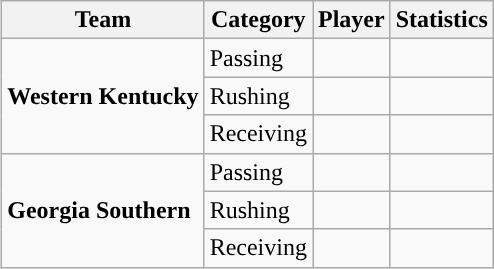<table class="wikitable" style="float: right;">
<tr>
<th>Team</th>
<th>Category</th>
<th>Player</th>
<th>Statistics</th>
</tr>
<tr>
<td rowspan=3><strong>Western Kentucky</strong></td>
<td>Passing</td>
<td></td>
<td></td>
</tr>
<tr>
<td>Rushing</td>
<td></td>
<td></td>
</tr>
<tr>
<td>Receiving</td>
<td></td>
<td></td>
</tr>
<tr>
<td rowspan=3><strong>Georgia Southern</strong></td>
<td>Passing</td>
<td></td>
<td></td>
</tr>
<tr>
<td>Rushing</td>
<td></td>
<td></td>
</tr>
<tr>
<td>Receiving</td>
<td></td>
<td></td>
</tr>
</table>
